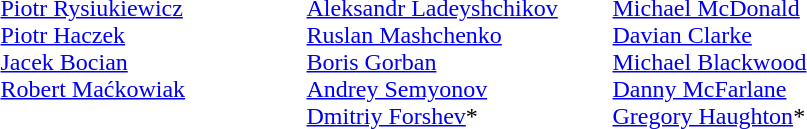<table>
<tr>
<td width=200 valign=top><em></em><br><a href='#'>Piotr Rysiukiewicz</a><br><a href='#'>Piotr Haczek</a><br><a href='#'>Jacek Bocian</a><br><a href='#'>Robert Maćkowiak</a></td>
<td width=200 valign=top><em></em><br><a href='#'>Aleksandr Ladeyshchikov</a><br><a href='#'>Ruslan Mashchenko</a><br><a href='#'>Boris Gorban</a><br><a href='#'>Andrey Semyonov</a><br><a href='#'>Dmitriy Forshev</a>*</td>
<td width=200 valign=top><em></em><br><a href='#'>Michael McDonald</a><br><a href='#'>Davian Clarke</a><br><a href='#'>Michael Blackwood</a><br><a href='#'>Danny McFarlane</a><br><a href='#'>Gregory Haughton</a>*</td>
</tr>
</table>
